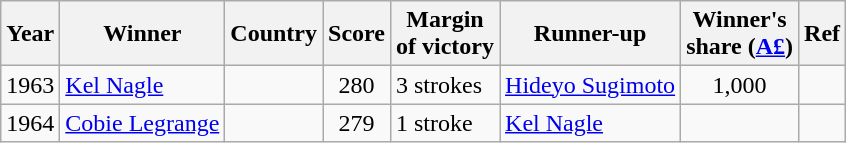<table class="wikitable">
<tr>
<th>Year</th>
<th>Winner</th>
<th>Country</th>
<th>Score</th>
<th>Margin<br>of victory</th>
<th>Runner-up</th>
<th>Winner's<br>share (<a href='#'>A£</a>)</th>
<th>Ref</th>
</tr>
<tr>
<td>1963</td>
<td><a href='#'>Kel Nagle</a></td>
<td></td>
<td align=center>280</td>
<td>3 strokes</td>
<td> <a href='#'>Hideyo Sugimoto</a></td>
<td align=center>1,000</td>
<td></td>
</tr>
<tr>
<td>1964</td>
<td><a href='#'>Cobie Legrange</a></td>
<td></td>
<td align=center>279</td>
<td>1 stroke</td>
<td> <a href='#'>Kel Nagle</a></td>
<td align=center></td>
<td></td>
</tr>
</table>
